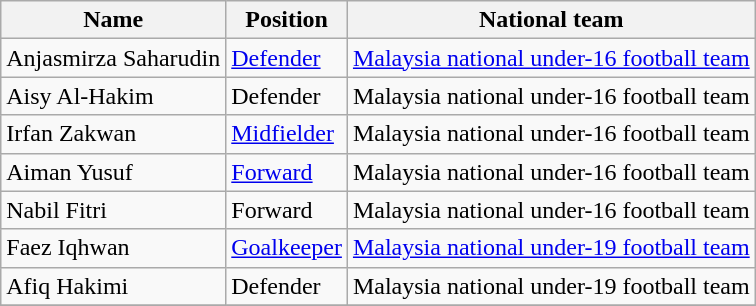<table class="wikitable">
<tr>
<th>Name</th>
<th>Position</th>
<th>National team</th>
</tr>
<tr>
<td>Anjasmirza Saharudin</td>
<td><a href='#'>Defender</a></td>
<td><a href='#'>Malaysia national under-16 football team</a></td>
</tr>
<tr>
<td>Aisy Al-Hakim</td>
<td>Defender</td>
<td>Malaysia national under-16 football team</td>
</tr>
<tr>
<td>Irfan Zakwan</td>
<td><a href='#'>Midfielder</a></td>
<td>Malaysia national under-16 football team</td>
</tr>
<tr>
<td>Aiman Yusuf</td>
<td><a href='#'>Forward</a></td>
<td>Malaysia national under-16 football team</td>
</tr>
<tr>
<td>Nabil Fitri</td>
<td>Forward</td>
<td>Malaysia national under-16 football team</td>
</tr>
<tr>
<td>Faez Iqhwan</td>
<td><a href='#'>Goalkeeper</a></td>
<td><a href='#'>Malaysia national under-19 football team</a></td>
</tr>
<tr>
<td>Afiq Hakimi</td>
<td>Defender</td>
<td>Malaysia national under-19 football team</td>
</tr>
<tr>
</tr>
</table>
